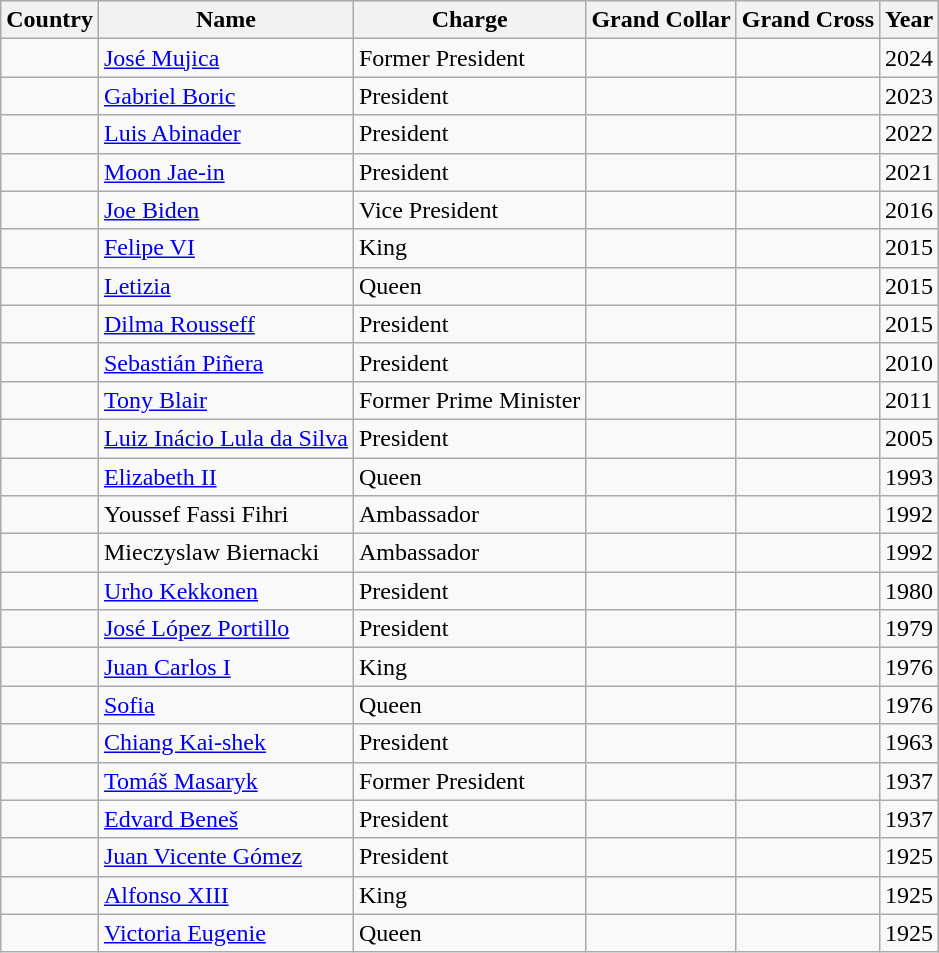<table class="wikitable sortable" style="text-size:98%;">
<tr>
<th>Country</th>
<th>Name</th>
<th>Charge</th>
<th>Grand Collar</th>
<th>Grand Cross</th>
<th>Year</th>
</tr>
<tr>
<td></td>
<td><a href='#'>José Mujica</a></td>
<td>Former President</td>
<td></td>
<td align="center"></td>
<td>2024</td>
</tr>
<tr>
<td></td>
<td><a href='#'>Gabriel Boric</a></td>
<td>President</td>
<td align="center"></td>
<td></td>
<td>2023</td>
</tr>
<tr>
<td></td>
<td><a href='#'>Luis Abinader</a></td>
<td>President</td>
<td align="center"></td>
<td></td>
<td>2022</td>
</tr>
<tr>
<td></td>
<td><a href='#'>Moon Jae-in</a></td>
<td>President</td>
<td align="center"></td>
<td></td>
<td>2021</td>
</tr>
<tr>
<td></td>
<td><a href='#'>Joe Biden</a></td>
<td>Vice President</td>
<td></td>
<td align="center"></td>
<td>2016</td>
</tr>
<tr>
<td></td>
<td><a href='#'>Felipe VI</a></td>
<td>King</td>
<td align="center"></td>
<td></td>
<td>2015</td>
</tr>
<tr>
<td></td>
<td><a href='#'>Letizia</a></td>
<td>Queen</td>
<td></td>
<td align="center"></td>
<td>2015</td>
</tr>
<tr>
<td></td>
<td><a href='#'>Dilma Rousseff</a></td>
<td>President</td>
<td align="center"></td>
<td></td>
<td>2015</td>
</tr>
<tr>
<td></td>
<td><a href='#'>Sebastián Piñera</a></td>
<td>President</td>
<td align="center"></td>
<td></td>
<td>2010</td>
</tr>
<tr>
<td></td>
<td><a href='#'>Tony Blair</a></td>
<td>Former Prime Minister</td>
<td></td>
<td align="center"></td>
<td>2011</td>
</tr>
<tr>
<td></td>
<td><a href='#'>Luiz Inácio Lula da Silva</a></td>
<td>President</td>
<td align="center"></td>
<td></td>
<td>2005</td>
</tr>
<tr>
<td></td>
<td><a href='#'>Elizabeth II</a></td>
<td>Queen</td>
<td align="center"></td>
<td></td>
<td>1993</td>
</tr>
<tr>
<td></td>
<td>Youssef Fassi Fihri</td>
<td>Ambassador</td>
<td></td>
<td align="center"></td>
<td>1992</td>
</tr>
<tr>
<td></td>
<td>Mieczyslaw Biernacki</td>
<td>Ambassador</td>
<td></td>
<td align="center"></td>
<td>1992</td>
</tr>
<tr>
<td></td>
<td><a href='#'>Urho Kekkonen</a></td>
<td>President</td>
<td align="center"></td>
<td></td>
<td>1980</td>
</tr>
<tr>
<td></td>
<td><a href='#'>José López Portillo</a></td>
<td>President</td>
<td align="center"></td>
<td></td>
<td>1979</td>
</tr>
<tr>
<td></td>
<td><a href='#'>Juan Carlos I</a></td>
<td>King</td>
<td align="center"></td>
<td></td>
<td>1976</td>
</tr>
<tr>
<td></td>
<td><a href='#'>Sofia</a></td>
<td>Queen</td>
<td></td>
<td align="center"></td>
<td>1976</td>
</tr>
<tr>
<td></td>
<td><a href='#'>Chiang Kai-shek</a></td>
<td>President</td>
<td align="center"></td>
<td></td>
<td>1963</td>
</tr>
<tr>
<td></td>
<td><a href='#'>Tomáš Masaryk</a></td>
<td>Former President</td>
<td align="center"></td>
<td></td>
<td>1937</td>
</tr>
<tr>
<td></td>
<td><a href='#'>Edvard Beneš</a></td>
<td>President</td>
<td align="center"></td>
<td></td>
<td>1937</td>
</tr>
<tr>
<td></td>
<td><a href='#'>Juan Vicente Gómez</a></td>
<td>President</td>
<td align="center"></td>
<td></td>
<td>1925</td>
</tr>
<tr>
<td></td>
<td><a href='#'>Alfonso XIII</a></td>
<td>King</td>
<td align="center"></td>
<td></td>
<td>1925</td>
</tr>
<tr>
<td></td>
<td><a href='#'>Victoria Eugenie</a></td>
<td>Queen</td>
<td></td>
<td align="center"></td>
<td>1925</td>
</tr>
</table>
